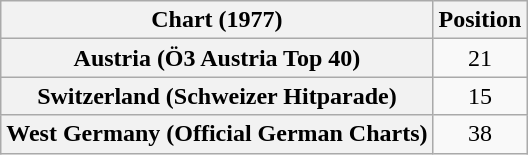<table class="wikitable sortable plainrowheaders" style="text-align:center">
<tr>
<th scope="col">Chart (1977)</th>
<th scope="col">Position</th>
</tr>
<tr>
<th scope="row">Austria (Ö3 Austria Top 40)</th>
<td>21</td>
</tr>
<tr>
<th scope="row">Switzerland (Schweizer Hitparade)</th>
<td>15</td>
</tr>
<tr>
<th scope="row">West Germany (Official German Charts)</th>
<td>38</td>
</tr>
</table>
